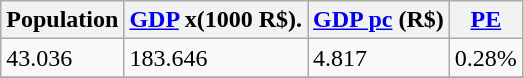<table class="wikitable" border="1">
<tr>
<th>Population </th>
<th><a href='#'>GDP</a> x(1000 R$).</th>
<th><a href='#'>GDP pc</a> (R$)</th>
<th><a href='#'>PE</a></th>
</tr>
<tr>
<td>43.036</td>
<td>183.646</td>
<td>4.817</td>
<td>0.28%</td>
</tr>
<tr>
</tr>
</table>
